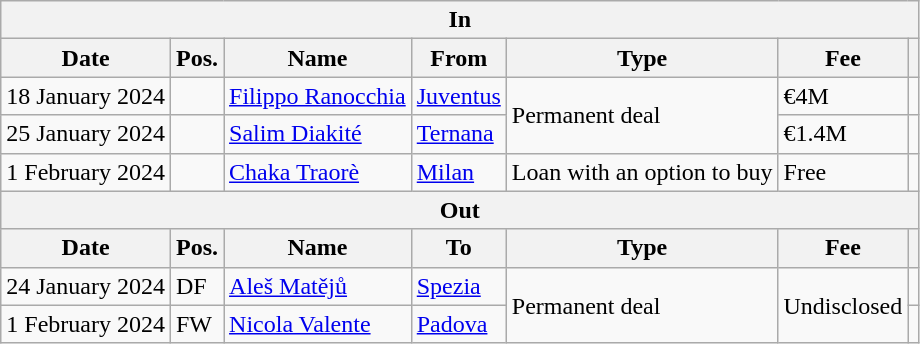<table class="wikitable">
<tr>
<th colspan="7">In</th>
</tr>
<tr>
<th>Date</th>
<th>Pos.</th>
<th>Name</th>
<th>From</th>
<th>Type</th>
<th>Fee</th>
<th></th>
</tr>
<tr>
<td>18 January 2024</td>
<td></td>
<td> <a href='#'>Filippo Ranocchia</a></td>
<td> <a href='#'>Juventus</a></td>
<td rowspan="2">Permanent deal</td>
<td>€4M</td>
<td></td>
</tr>
<tr>
<td>25 January 2024</td>
<td></td>
<td> <a href='#'>Salim Diakité</a></td>
<td> <a href='#'>Ternana</a></td>
<td>€1.4M</td>
<td></td>
</tr>
<tr>
<td>1 February 2024</td>
<td></td>
<td> <a href='#'>Chaka Traorè</a></td>
<td> <a href='#'>Milan</a></td>
<td>Loan with an option to buy</td>
<td>Free</td>
<td></td>
</tr>
<tr>
<th colspan="7">Out</th>
</tr>
<tr>
<th>Date</th>
<th>Pos.</th>
<th>Name</th>
<th>To</th>
<th>Type</th>
<th>Fee</th>
<th></th>
</tr>
<tr>
<td>24 January 2024</td>
<td>DF</td>
<td> <a href='#'>Aleš Matějů</a></td>
<td> <a href='#'>Spezia</a></td>
<td rowspan="2">Permanent deal</td>
<td rowspan="2">Undisclosed</td>
<td></td>
</tr>
<tr>
<td>1 February 2024</td>
<td>FW</td>
<td> <a href='#'>Nicola Valente</a></td>
<td> <a href='#'>Padova</a></td>
<td></td>
</tr>
</table>
